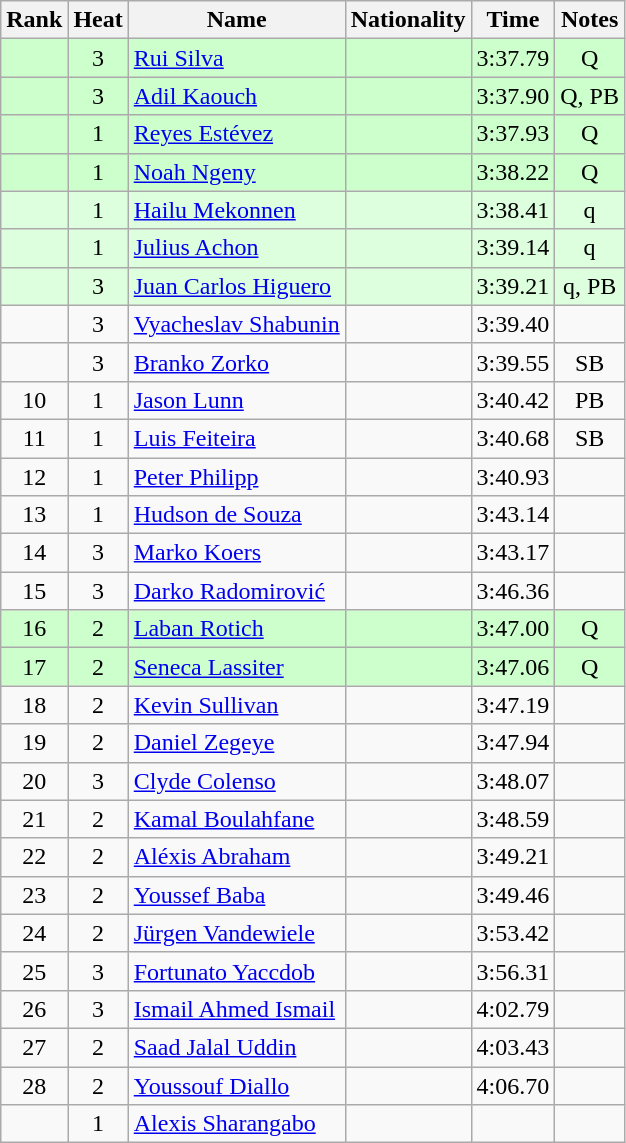<table class="wikitable sortable" style="text-align:center">
<tr>
<th>Rank</th>
<th>Heat</th>
<th>Name</th>
<th>Nationality</th>
<th>Time</th>
<th>Notes</th>
</tr>
<tr bgcolor=ccffcc>
<td></td>
<td>3</td>
<td align="left"><a href='#'>Rui Silva</a></td>
<td align=left></td>
<td>3:37.79</td>
<td>Q</td>
</tr>
<tr bgcolor=ccffcc>
<td></td>
<td>3</td>
<td align="left"><a href='#'>Adil Kaouch</a></td>
<td align=left></td>
<td>3:37.90</td>
<td>Q, PB</td>
</tr>
<tr bgcolor=ccffcc>
<td></td>
<td>1</td>
<td align="left"><a href='#'>Reyes Estévez</a></td>
<td align=left></td>
<td>3:37.93</td>
<td>Q</td>
</tr>
<tr bgcolor=ccffcc>
<td></td>
<td>1</td>
<td align="left"><a href='#'>Noah Ngeny</a></td>
<td align=left></td>
<td>3:38.22</td>
<td>Q</td>
</tr>
<tr bgcolor=ddffdd>
<td></td>
<td>1</td>
<td align="left"><a href='#'>Hailu Mekonnen</a></td>
<td align=left></td>
<td>3:38.41</td>
<td>q</td>
</tr>
<tr bgcolor=ddffdd>
<td></td>
<td>1</td>
<td align="left"><a href='#'>Julius Achon</a></td>
<td align=left></td>
<td>3:39.14</td>
<td>q</td>
</tr>
<tr bgcolor=ddffdd>
<td></td>
<td>3</td>
<td align="left"><a href='#'>Juan Carlos Higuero</a></td>
<td align=left></td>
<td>3:39.21</td>
<td>q, PB</td>
</tr>
<tr>
<td></td>
<td>3</td>
<td align="left"><a href='#'>Vyacheslav Shabunin</a></td>
<td align=left></td>
<td>3:39.40</td>
<td></td>
</tr>
<tr>
<td></td>
<td>3</td>
<td align="left"><a href='#'>Branko Zorko</a></td>
<td align=left></td>
<td>3:39.55</td>
<td>SB</td>
</tr>
<tr>
<td>10</td>
<td>1</td>
<td align="left"><a href='#'>Jason Lunn</a></td>
<td align=left></td>
<td>3:40.42</td>
<td>PB</td>
</tr>
<tr>
<td>11</td>
<td>1</td>
<td align="left"><a href='#'>Luis Feiteira</a></td>
<td align=left></td>
<td>3:40.68</td>
<td>SB</td>
</tr>
<tr>
<td>12</td>
<td>1</td>
<td align="left"><a href='#'>Peter Philipp</a></td>
<td align=left></td>
<td>3:40.93</td>
<td></td>
</tr>
<tr>
<td>13</td>
<td>1</td>
<td align="left"><a href='#'>Hudson de Souza</a></td>
<td align=left></td>
<td>3:43.14</td>
<td></td>
</tr>
<tr>
<td>14</td>
<td>3</td>
<td align="left"><a href='#'>Marko Koers</a></td>
<td align=left></td>
<td>3:43.17</td>
<td></td>
</tr>
<tr>
<td>15</td>
<td>3</td>
<td align="left"><a href='#'>Darko Radomirović</a></td>
<td align=left></td>
<td>3:46.36</td>
<td></td>
</tr>
<tr bgcolor=ccffcc>
<td>16</td>
<td>2</td>
<td align="left"><a href='#'>Laban Rotich</a></td>
<td align=left></td>
<td>3:47.00</td>
<td>Q</td>
</tr>
<tr bgcolor=ccffcc>
<td>17</td>
<td>2</td>
<td align="left"><a href='#'>Seneca Lassiter</a></td>
<td align=left></td>
<td>3:47.06</td>
<td>Q</td>
</tr>
<tr>
<td>18</td>
<td>2</td>
<td align="left"><a href='#'>Kevin Sullivan</a></td>
<td align=left></td>
<td>3:47.19</td>
<td></td>
</tr>
<tr>
<td>19</td>
<td>2</td>
<td align="left"><a href='#'>Daniel Zegeye</a></td>
<td align=left></td>
<td>3:47.94</td>
<td></td>
</tr>
<tr>
<td>20</td>
<td>3</td>
<td align="left"><a href='#'>Clyde Colenso</a></td>
<td align=left></td>
<td>3:48.07</td>
<td></td>
</tr>
<tr>
<td>21</td>
<td>2</td>
<td align="left"><a href='#'>Kamal Boulahfane</a></td>
<td align=left></td>
<td>3:48.59</td>
<td></td>
</tr>
<tr>
<td>22</td>
<td>2</td>
<td align="left"><a href='#'>Aléxis Abraham</a></td>
<td align=left></td>
<td>3:49.21</td>
<td></td>
</tr>
<tr>
<td>23</td>
<td>2</td>
<td align="left"><a href='#'>Youssef Baba</a></td>
<td align=left></td>
<td>3:49.46</td>
<td></td>
</tr>
<tr>
<td>24</td>
<td>2</td>
<td align="left"><a href='#'>Jürgen Vandewiele</a></td>
<td align=left></td>
<td>3:53.42</td>
<td></td>
</tr>
<tr>
<td>25</td>
<td>3</td>
<td align="left"><a href='#'>Fortunato Yaccdob</a></td>
<td align=left></td>
<td>3:56.31</td>
<td></td>
</tr>
<tr>
<td>26</td>
<td>3</td>
<td align="left"><a href='#'>Ismail Ahmed Ismail</a></td>
<td align=left></td>
<td>4:02.79</td>
<td></td>
</tr>
<tr>
<td>27</td>
<td>2</td>
<td align="left"><a href='#'>Saad Jalal Uddin</a></td>
<td align=left></td>
<td>4:03.43</td>
<td></td>
</tr>
<tr>
<td>28</td>
<td>2</td>
<td align="left"><a href='#'>Youssouf Diallo</a></td>
<td align=left></td>
<td>4:06.70</td>
<td></td>
</tr>
<tr>
<td></td>
<td>1</td>
<td align="left"><a href='#'>Alexis Sharangabo</a></td>
<td align=left></td>
<td></td>
<td></td>
</tr>
</table>
